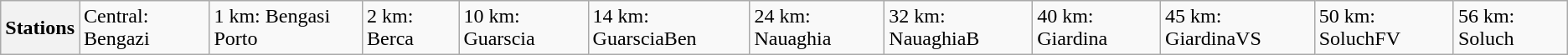<table class="wikitable">
<tr>
<th>Stations</th>
<td>Central: Bengazi</td>
<td>1 km: Bengasi Porto</td>
<td>2 km: Berca</td>
<td>10 km: Guarscia</td>
<td>14 km: GuarsciaBen</td>
<td>24 km: Nauaghia</td>
<td>32 km: NauaghiaB</td>
<td>40 km: Giardina</td>
<td>45 km: GiardinaVS</td>
<td>50 km: SoluchFV</td>
<td>56 km: Soluch</td>
</tr>
</table>
